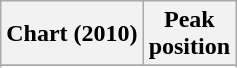<table class="wikitable sortable plainrowheaders">
<tr>
<th>Chart (2010)</th>
<th>Peak<br>position</th>
</tr>
<tr>
</tr>
<tr>
</tr>
<tr>
</tr>
<tr>
</tr>
<tr>
</tr>
<tr>
</tr>
<tr>
</tr>
<tr>
</tr>
<tr>
</tr>
<tr>
</tr>
<tr>
</tr>
<tr>
</tr>
<tr>
</tr>
<tr>
</tr>
<tr>
</tr>
<tr>
</tr>
<tr>
</tr>
<tr>
</tr>
<tr>
</tr>
<tr>
</tr>
</table>
